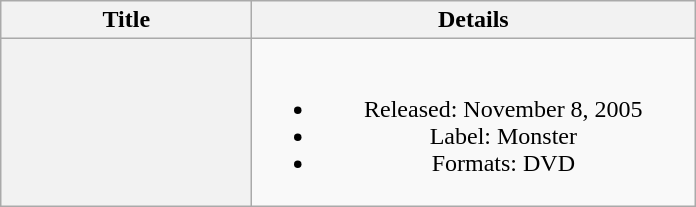<table class="wikitable plainrowheaders" style="text-align:center;">
<tr>
<th scope="col" style="width:10em;">Title</th>
<th scope="col" style="width:18em;">Details</th>
</tr>
<tr>
<th scope="row"></th>
<td><br><ul><li>Released: November 8, 2005</li><li>Label: Monster</li><li>Formats: DVD</li></ul></td>
</tr>
</table>
